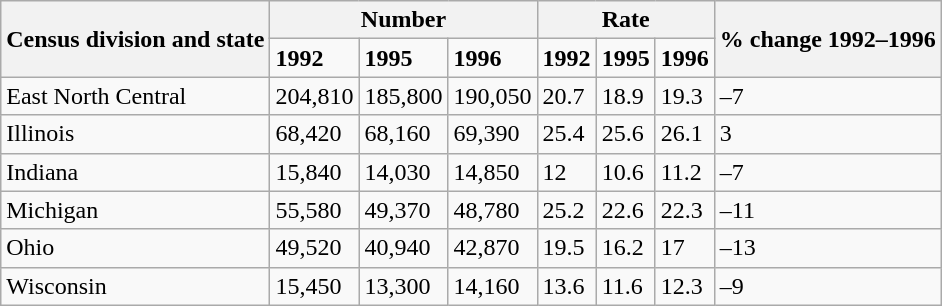<table class="wikitable">
<tr>
<th rowspan="2">Census division and state</th>
<th colspan="3">Number</th>
<th colspan="3">Rate</th>
<th rowspan="2">% change 1992–1996</th>
</tr>
<tr>
<td><strong>1992</strong></td>
<td><strong>1995</strong></td>
<td><strong>1996</strong></td>
<td><strong>1992</strong></td>
<td><strong>1995</strong></td>
<td><strong>1996</strong></td>
</tr>
<tr>
<td>East North Central</td>
<td>204,810</td>
<td>185,800</td>
<td>190,050</td>
<td>20.7</td>
<td>18.9</td>
<td>19.3</td>
<td>–7</td>
</tr>
<tr>
<td>Illinois</td>
<td>68,420</td>
<td>68,160</td>
<td>69,390</td>
<td>25.4</td>
<td>25.6</td>
<td>26.1</td>
<td>3</td>
</tr>
<tr>
<td>Indiana</td>
<td>15,840</td>
<td>14,030</td>
<td>14,850</td>
<td>12</td>
<td>10.6</td>
<td>11.2</td>
<td>–7</td>
</tr>
<tr>
<td>Michigan</td>
<td>55,580</td>
<td>49,370</td>
<td>48,780</td>
<td>25.2</td>
<td>22.6</td>
<td>22.3</td>
<td>–11</td>
</tr>
<tr>
<td>Ohio</td>
<td>49,520</td>
<td>40,940</td>
<td>42,870</td>
<td>19.5</td>
<td>16.2</td>
<td>17</td>
<td>–13</td>
</tr>
<tr>
<td>Wisconsin</td>
<td>15,450</td>
<td>13,300</td>
<td>14,160</td>
<td>13.6</td>
<td>11.6</td>
<td>12.3</td>
<td>–9</td>
</tr>
</table>
